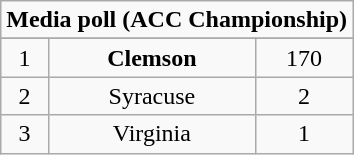<table class="wikitable">
<tr align="center">
<td align="center" Colspan="3"><strong>Media poll (ACC Championship)</strong></td>
</tr>
<tr align="center">
</tr>
<tr align="center">
<td>1</td>
<td><strong>Clemson</strong></td>
<td>170</td>
</tr>
<tr align="center">
<td>2</td>
<td>Syracuse</td>
<td>2</td>
</tr>
<tr align="center">
<td>3</td>
<td>Virginia</td>
<td>1</td>
</tr>
</table>
